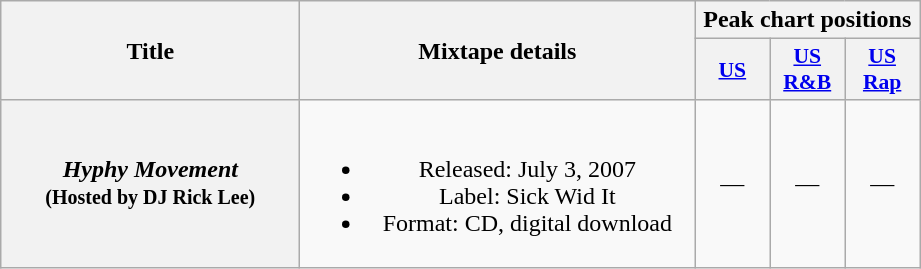<table class="wikitable plainrowheaders" style="text-align:center;">
<tr>
<th scope="col" rowspan="2" style="width:12em;">Title</th>
<th scope="col" rowspan="2" style="width:16em;">Mixtape details</th>
<th scope="col" colspan="3">Peak chart positions</th>
</tr>
<tr>
<th scope="col" style="width:3em;font-size:90%;"><a href='#'>US</a></th>
<th scope="col" style="width:3em;font-size:90%;"><a href='#'>US R&B</a></th>
<th scope="col" style="width:3em;font-size:90%;"><a href='#'>US Rap</a></th>
</tr>
<tr>
<th scope="row"><em>Hyphy Movement</em><br><small>(Hosted by DJ Rick Lee)</small></th>
<td><br><ul><li>Released: July 3, 2007</li><li>Label: Sick Wid It</li><li>Format: CD, digital download</li></ul></td>
<td>—</td>
<td>—</td>
<td>—</td>
</tr>
</table>
